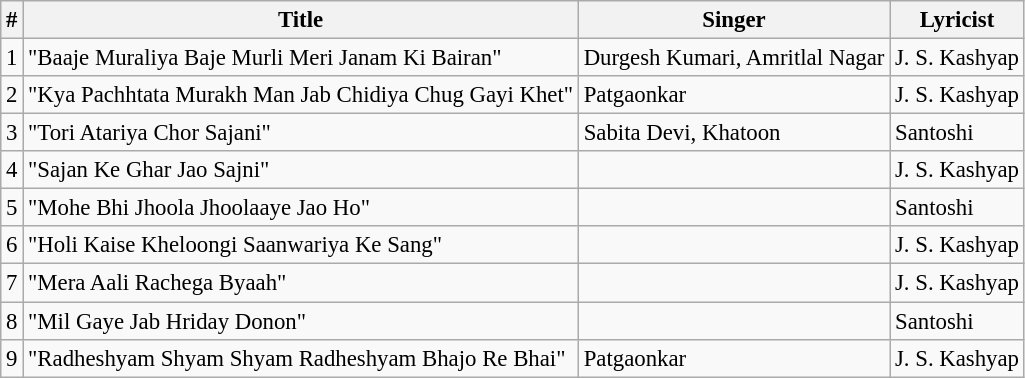<table class="wikitable" style="font-size:95%;">
<tr>
<th>#</th>
<th>Title</th>
<th>Singer</th>
<th>Lyricist</th>
</tr>
<tr>
<td>1</td>
<td>"Baaje Muraliya Baje Murli Meri Janam Ki Bairan"</td>
<td>Durgesh Kumari, Amritlal Nagar</td>
<td>J. S. Kashyap</td>
</tr>
<tr>
<td>2</td>
<td>"Kya Pachhtata Murakh Man Jab Chidiya Chug Gayi Khet"</td>
<td>Patgaonkar</td>
<td>J. S. Kashyap</td>
</tr>
<tr>
<td>3</td>
<td>"Tori Atariya Chor Sajani"</td>
<td>Sabita Devi, Khatoon</td>
<td>Santoshi</td>
</tr>
<tr>
<td>4</td>
<td>"Sajan Ke Ghar Jao Sajni"</td>
<td></td>
<td>J. S. Kashyap</td>
</tr>
<tr>
<td>5</td>
<td>"Mohe Bhi Jhoola Jhoolaaye Jao Ho"</td>
<td></td>
<td>Santoshi</td>
</tr>
<tr>
<td>6</td>
<td>"Holi Kaise Kheloongi Saanwariya Ke Sang"</td>
<td></td>
<td>J. S. Kashyap</td>
</tr>
<tr>
<td>7</td>
<td>"Mera Aali Rachega Byaah"</td>
<td></td>
<td>J. S. Kashyap</td>
</tr>
<tr>
<td>8</td>
<td>"Mil Gaye Jab Hriday Donon"</td>
<td></td>
<td>Santoshi</td>
</tr>
<tr>
<td>9</td>
<td>"Radheshyam Shyam Shyam Radheshyam Bhajo Re Bhai"</td>
<td>Patgaonkar</td>
<td>J. S. Kashyap</td>
</tr>
</table>
